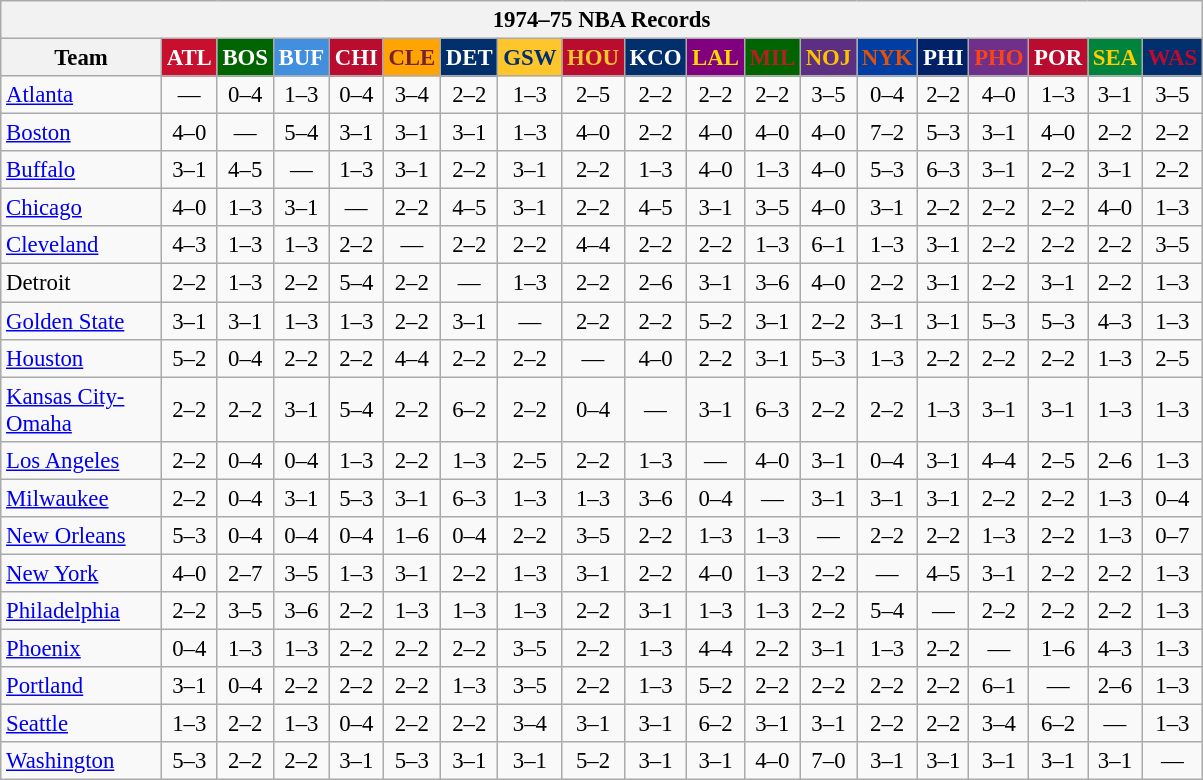<table class="wikitable" style="font-size:95%; text-align:center;">
<tr>
<th colspan=19>1974–75 NBA Records</th>
</tr>
<tr>
<th width=100>Team</th>
<th style="background:#C90F2E;color:#FFFFFF;width=35">ATL</th>
<th style="background:#006400;color:#FFFFFF;width=35">BOS</th>
<th style="background:#428FDF;color:#FFFFFF;width=35">BUF</th>
<th style="background:#BA0C2F;color:#FFFFFF;width=35">CHI</th>
<th style="background:#FFA402;color:#77222F;width=35">CLE</th>
<th style="background:#012F6B;color:#FFFFFF;width=35">DET</th>
<th style="background:#FFC62C;color:#012F6B;width=35">GSW</th>
<th style="background:#BA0C2F;color:#FEC72E;width=35">HOU</th>
<th style="background:#012F6B;color:#FFFFFF;width=35">KCO</th>
<th style="background:#800080;color:#FFD700;width=35">LAL</th>
<th style="background:#006400;color:#B22222;width=35">MIL</th>
<th style="background:#5C2F83;color:#FCC200;width=35">NOJ</th>
<th style="background:#003EA4;color:#E35208;width=35">NYK</th>
<th style="background:#012268;color:#FFFFFF;width=35">PHI</th>
<th style="background:#702F8B;color:#FA4417;width=35">PHO</th>
<th style="background:#BA0C2F;color:#FFFFFF;width=35">POR</th>
<th style="background:#00843D;color:#FFCD01;width=35">SEA</th>
<th style="background:#012F6D;color:#BA0C2F;width=35">WAS</th>
</tr>
<tr>
<td style="text-align:left;"><a href='#'>Atlanta</a></td>
<td>—</td>
<td>0–4</td>
<td>1–3</td>
<td>0–4</td>
<td>3–4</td>
<td>2–2</td>
<td>1–3</td>
<td>2–5</td>
<td>2–2</td>
<td>2–2</td>
<td>2–2</td>
<td>3–5</td>
<td>0–4</td>
<td>2–2</td>
<td>4–0</td>
<td>1–3</td>
<td>3–1</td>
<td>3–5</td>
</tr>
<tr>
<td style="text-align:left;"><a href='#'>Boston</a></td>
<td>4–0</td>
<td>—</td>
<td>5–4</td>
<td>3–1</td>
<td>3–1</td>
<td>3–1</td>
<td>1–3</td>
<td>4–0</td>
<td>2–2</td>
<td>4–0</td>
<td>4–0</td>
<td>4–0</td>
<td>7–2</td>
<td>5–3</td>
<td>3–1</td>
<td>4–0</td>
<td>2–2</td>
<td>2–2</td>
</tr>
<tr>
<td style="text-align:left;"><a href='#'>Buffalo</a></td>
<td>3–1</td>
<td>4–5</td>
<td>—</td>
<td>1–3</td>
<td>3–1</td>
<td>2–2</td>
<td>3–1</td>
<td>2–2</td>
<td>1–3</td>
<td>4–0</td>
<td>1–3</td>
<td>4–0</td>
<td>5–3</td>
<td>6–3</td>
<td>3–1</td>
<td>2–2</td>
<td>3–1</td>
<td>2–2</td>
</tr>
<tr>
<td style="text-align:left;"><a href='#'>Chicago</a></td>
<td>4–0</td>
<td>1–3</td>
<td>3–1</td>
<td>—</td>
<td>2–2</td>
<td>4–5</td>
<td>3–1</td>
<td>2–2</td>
<td>4–5</td>
<td>3–1</td>
<td>3–5</td>
<td>4–0</td>
<td>3–1</td>
<td>2–2</td>
<td>2–2</td>
<td>2–2</td>
<td>4–0</td>
<td>1–3</td>
</tr>
<tr>
<td style="text-align:left;"><a href='#'>Cleveland</a></td>
<td>4–3</td>
<td>1–3</td>
<td>1–3</td>
<td>2–2</td>
<td>—</td>
<td>2–2</td>
<td>2–2</td>
<td>4–4</td>
<td>2–2</td>
<td>2–2</td>
<td>1–3</td>
<td>6–1</td>
<td>1–3</td>
<td>3–1</td>
<td>2–2</td>
<td>2–2</td>
<td>2–2</td>
<td>3–5</td>
</tr>
<tr>
<td style="text-align:left;">Detroit</td>
<td>2–2</td>
<td>1–3</td>
<td>2–2</td>
<td>5–4</td>
<td>2–2</td>
<td>—</td>
<td>1–3</td>
<td>2–2</td>
<td>2–6</td>
<td>3–1</td>
<td>3–6</td>
<td>4–0</td>
<td>2–2</td>
<td>3–1</td>
<td>2–2</td>
<td>3–1</td>
<td>2–2</td>
<td>1–3</td>
</tr>
<tr>
<td style="text-align:left;"><a href='#'>Golden State</a></td>
<td>3–1</td>
<td>3–1</td>
<td>1–3</td>
<td>1–3</td>
<td>2–2</td>
<td>3–1</td>
<td>—</td>
<td>2–2</td>
<td>2–2</td>
<td>5–2</td>
<td>3–1</td>
<td>2–2</td>
<td>3–1</td>
<td>3–1</td>
<td>5–3</td>
<td>5–3</td>
<td>4–3</td>
<td>1–3</td>
</tr>
<tr>
<td style="text-align:left;"><a href='#'>Houston</a></td>
<td>5–2</td>
<td>0–4</td>
<td>2–2</td>
<td>2–2</td>
<td>4–4</td>
<td>2–2</td>
<td>2–2</td>
<td>—</td>
<td>4–0</td>
<td>2–2</td>
<td>3–1</td>
<td>5–3</td>
<td>1–3</td>
<td>2–2</td>
<td>2–2</td>
<td>2–2</td>
<td>1–3</td>
<td>2–5</td>
</tr>
<tr>
<td style="text-align:left;"><a href='#'>Kansas City-Omaha</a></td>
<td>2–2</td>
<td>2–2</td>
<td>3–1</td>
<td>5–4</td>
<td>2–2</td>
<td>6–2</td>
<td>2–2</td>
<td>0–4</td>
<td>—</td>
<td>3–1</td>
<td>6–3</td>
<td>2–2</td>
<td>2–2</td>
<td>1–3</td>
<td>3–1</td>
<td>3–1</td>
<td>1–3</td>
<td>1–3</td>
</tr>
<tr>
<td style="text-align:left;"><a href='#'>Los Angeles</a></td>
<td>2–2</td>
<td>0–4</td>
<td>0–4</td>
<td>1–3</td>
<td>2–2</td>
<td>1–3</td>
<td>2–5</td>
<td>2–2</td>
<td>1–3</td>
<td>—</td>
<td>4–0</td>
<td>3–1</td>
<td>0–4</td>
<td>3–1</td>
<td>4–4</td>
<td>2–5</td>
<td>2–6</td>
<td>1–3</td>
</tr>
<tr>
<td style="text-align:left;"><a href='#'>Milwaukee</a></td>
<td>2–2</td>
<td>0–4</td>
<td>3–1</td>
<td>5–3</td>
<td>3–1</td>
<td>6–3</td>
<td>1–3</td>
<td>1–3</td>
<td>3–6</td>
<td>0–4</td>
<td>—</td>
<td>3–1</td>
<td>3–1</td>
<td>3–1</td>
<td>2–2</td>
<td>2–2</td>
<td>1–3</td>
<td>0–4</td>
</tr>
<tr>
<td style="text-align:left;"><a href='#'>New Orleans</a></td>
<td>5–3</td>
<td>0–4</td>
<td>0–4</td>
<td>0–4</td>
<td>1–6</td>
<td>0–4</td>
<td>2–2</td>
<td>3–5</td>
<td>2–2</td>
<td>1–3</td>
<td>1–3</td>
<td>—</td>
<td>2–2</td>
<td>2–2</td>
<td>1–3</td>
<td>2–2</td>
<td>1–3</td>
<td>0–7</td>
</tr>
<tr>
<td style="text-align:left;"><a href='#'>New York</a></td>
<td>4–0</td>
<td>2–7</td>
<td>3–5</td>
<td>1–3</td>
<td>3–1</td>
<td>2–2</td>
<td>1–3</td>
<td>3–1</td>
<td>2–2</td>
<td>4–0</td>
<td>1–3</td>
<td>2–2</td>
<td>—</td>
<td>4–5</td>
<td>3–1</td>
<td>2–2</td>
<td>2–2</td>
<td>1–3</td>
</tr>
<tr>
<td style="text-align:left;"><a href='#'>Philadelphia</a></td>
<td>2–2</td>
<td>3–5</td>
<td>3–6</td>
<td>2–2</td>
<td>1–3</td>
<td>1–3</td>
<td>1–3</td>
<td>2–2</td>
<td>3–1</td>
<td>1–3</td>
<td>1–3</td>
<td>2–2</td>
<td>5–4</td>
<td>—</td>
<td>2–2</td>
<td>2–2</td>
<td>2–2</td>
<td>1–3</td>
</tr>
<tr>
<td style="text-align:left;"><a href='#'>Phoenix</a></td>
<td>0–4</td>
<td>1–3</td>
<td>1–3</td>
<td>2–2</td>
<td>2–2</td>
<td>2–2</td>
<td>3–5</td>
<td>2–2</td>
<td>1–3</td>
<td>4–4</td>
<td>2–2</td>
<td>3–1</td>
<td>1–3</td>
<td>2–2</td>
<td>—</td>
<td>1–6</td>
<td>4–3</td>
<td>1–3</td>
</tr>
<tr>
<td style="text-align:left;"><a href='#'>Portland</a></td>
<td>3–1</td>
<td>0–4</td>
<td>2–2</td>
<td>2–2</td>
<td>2–2</td>
<td>1–3</td>
<td>3–5</td>
<td>2–2</td>
<td>1–3</td>
<td>5–2</td>
<td>2–2</td>
<td>2–2</td>
<td>2–2</td>
<td>2–2</td>
<td>6–1</td>
<td>—</td>
<td>2–6</td>
<td>1–3</td>
</tr>
<tr>
<td style="text-align:left;"><a href='#'>Seattle</a></td>
<td>1–3</td>
<td>2–2</td>
<td>1–3</td>
<td>0–4</td>
<td>2–2</td>
<td>2–2</td>
<td>3–4</td>
<td>3–1</td>
<td>3–1</td>
<td>6–2</td>
<td>3–1</td>
<td>3–1</td>
<td>2–2</td>
<td>2–2</td>
<td>3–4</td>
<td>6–2</td>
<td>—</td>
<td>1–3</td>
</tr>
<tr>
<td style="text-align:left;"><a href='#'>Washington</a></td>
<td>5–3</td>
<td>2–2</td>
<td>2–2</td>
<td>3–1</td>
<td>5–3</td>
<td>3–1</td>
<td>3–1</td>
<td>5–2</td>
<td>3–1</td>
<td>3–1</td>
<td>4–0</td>
<td>7–0</td>
<td>3–1</td>
<td>3–1</td>
<td>3–1</td>
<td>3–1</td>
<td>3–1</td>
<td>—</td>
</tr>
</table>
